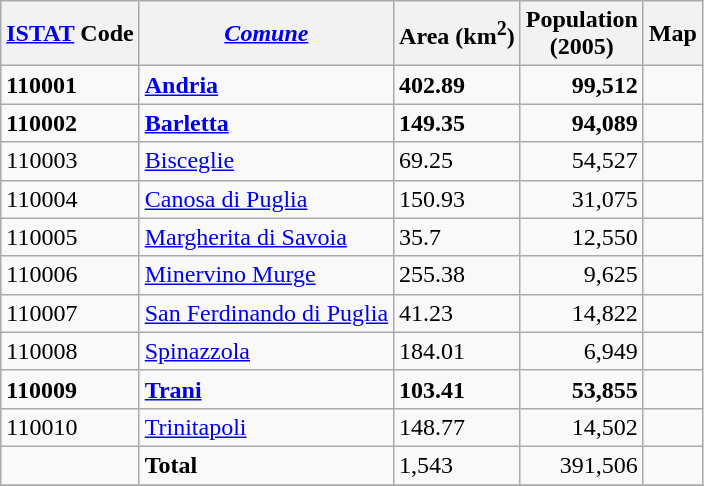<table class="wikitable sortable">
<tr>
<th><a href='#'>ISTAT</a> Code</th>
<th><em><a href='#'>Comune</a></em></th>
<th>Area (km<sup>2</sup>)</th>
<th>Population <br>(2005)</th>
<th>Map</th>
</tr>
<tr>
<td><strong>110001</strong></td>
<td><a href='#'><strong>Andria</strong></a></td>
<td><strong>402.89</strong></td>
<td align="right"><strong>99,512</strong></td>
<td></td>
</tr>
<tr>
<td><strong>110002</strong></td>
<td><strong><a href='#'>Barletta</a></strong></td>
<td><strong>149.35</strong></td>
<td align="right"><strong>94,089</strong></td>
<td></td>
</tr>
<tr>
<td>110003</td>
<td><a href='#'>Bisceglie</a></td>
<td>69.25</td>
<td align="right">54,527</td>
<td></td>
</tr>
<tr>
<td>110004</td>
<td><a href='#'>Canosa di Puglia</a></td>
<td>150.93</td>
<td align="right">31,075</td>
<td></td>
</tr>
<tr>
<td>110005</td>
<td><a href='#'>Margherita di Savoia</a></td>
<td>35.7</td>
<td align="right">12,550</td>
<td></td>
</tr>
<tr>
<td>110006</td>
<td><a href='#'>Minervino Murge</a></td>
<td>255.38</td>
<td align="right">9,625</td>
<td></td>
</tr>
<tr>
<td>110007</td>
<td><a href='#'>San Ferdinando di Puglia</a></td>
<td>41.23</td>
<td align="right">14,822</td>
<td></td>
</tr>
<tr>
<td>110008</td>
<td><a href='#'>Spinazzola</a></td>
<td>184.01</td>
<td align="right">6,949</td>
<td></td>
</tr>
<tr>
<td><strong>110009</strong></td>
<td><a href='#'><strong>Trani</strong></a></td>
<td><strong>103.41</strong></td>
<td align="right"><strong>53,855</strong></td>
<td></td>
</tr>
<tr>
<td>110010</td>
<td><a href='#'>Trinitapoli</a></td>
<td>148.77</td>
<td align="right">14,502</td>
<td></td>
</tr>
<tr>
<td></td>
<td><strong>Total</strong></td>
<td>1,543</td>
<td align="right">391,506</td>
<td></td>
</tr>
<tr>
</tr>
</table>
